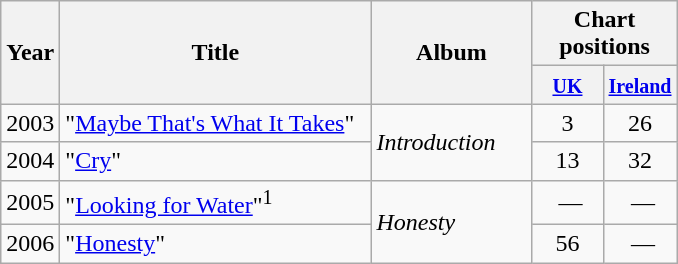<table class="wikitable">
<tr>
<th style="width:25px;" rowspan="2">Year</th>
<th style="width:200px;" rowspan="2">Title</th>
<th style="width:100px;" rowspan="2">Album</th>
<th colspan="2">Chart positions</th>
</tr>
<tr>
<th style="width:40px;"><small><a href='#'>UK</a></small></th>
<th style="width:40px;"><small><a href='#'>Ireland</a></small></th>
</tr>
<tr>
<td>2003</td>
<td align="left">"<a href='#'>Maybe That's What It Takes</a>"</td>
<td rowspan="2"><em>Introduction</em></td>
<td style="text-align:center;">3</td>
<td style="text-align:center;">26</td>
</tr>
<tr>
<td>2004</td>
<td align="left">"<a href='#'>Cry</a>"</td>
<td style="text-align:center;">13</td>
<td style="text-align:center;">32</td>
</tr>
<tr>
<td>2005</td>
<td align="left">"<a href='#'>Looking for Water</a>"<sup>1</sup></td>
<td rowspan="2"><em>Honesty</em></td>
<td style="text-align:center;"> —</td>
<td style="text-align:center;"> —</td>
</tr>
<tr>
<td>2006</td>
<td align="left">"<a href='#'>Honesty</a>"</td>
<td style="text-align:center;">56</td>
<td style="text-align:center;"> —</td>
</tr>
</table>
